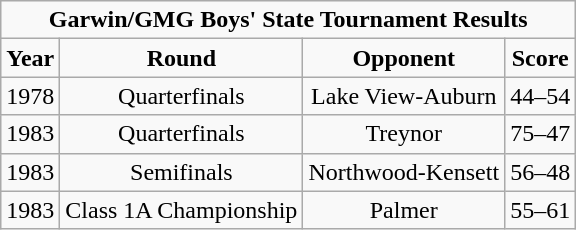<table class="wikitable" style="text-align:center">
<tr>
<td colspan="4" align="center"><strong>Garwin/GMG Boys' State Tournament Results</strong></td>
</tr>
<tr>
<td><strong>Year</strong></td>
<td><strong>Round</strong></td>
<td><strong>Opponent</strong></td>
<td><strong>Score</strong></td>
</tr>
<tr>
<td>1978</td>
<td>Quarterfinals</td>
<td>Lake View-Auburn</td>
<td>44–54</td>
</tr>
<tr>
<td>1983</td>
<td>Quarterfinals</td>
<td>Treynor</td>
<td>75–47</td>
</tr>
<tr>
<td>1983</td>
<td>Semifinals</td>
<td>Northwood-Kensett</td>
<td>56–48</td>
</tr>
<tr>
<td>1983</td>
<td>Class 1A Championship</td>
<td>Palmer</td>
<td>55–61</td>
</tr>
</table>
